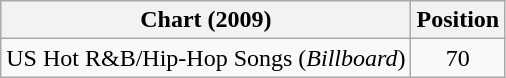<table class="wikitable">
<tr>
<th>Chart (2009)</th>
<th>Position</th>
</tr>
<tr>
<td>US Hot R&B/Hip-Hop Songs (<em>Billboard</em>)</td>
<td style="text-align:center;">70</td>
</tr>
</table>
